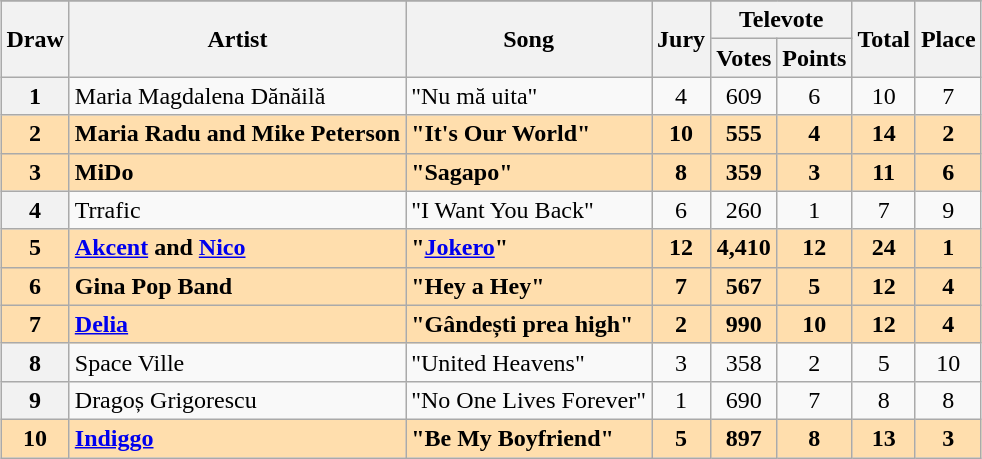<table class="wikitable sortable plainrowheaders" style="margin: 1em auto 1em auto; text-align:center;">
<tr>
</tr>
<tr>
<th rowspan="2">Draw</th>
<th rowspan="2">Artist</th>
<th rowspan="2">Song</th>
<th rowspan="2">Jury</th>
<th colspan="2">Televote</th>
<th rowspan="2">Total</th>
<th rowspan="2">Place</th>
</tr>
<tr>
<th>Votes</th>
<th>Points</th>
</tr>
<tr>
<th scope="row" style="text-align:center">1</th>
<td style="text-align:left">Maria Magdalena Dănăilă</td>
<td style="text-align:left">"Nu mă uita"</td>
<td>4</td>
<td>609</td>
<td>6</td>
<td>10</td>
<td>7</td>
</tr>
<tr style="font-weight:bold; background:navajowhite;">
<td style="text-align:center">2</td>
<td style="text-align:left">Maria Radu and Mike Peterson</td>
<td style="text-align:left">"It's Our World"</td>
<td>10</td>
<td>555</td>
<td>4</td>
<td>14</td>
<td>2</td>
</tr>
<tr style="font-weight:bold; background:navajowhite;">
<td style="text-align:center">3</td>
<td style="text-align:left">MiDo</td>
<td style="text-align:left">"Sagapo"</td>
<td>8</td>
<td>359</td>
<td>3</td>
<td>11</td>
<td>6</td>
</tr>
<tr>
<th scope="row" style="text-align:center">4</th>
<td style="text-align:left">Trrafic</td>
<td style="text-align:left">"I Want You Back"</td>
<td>6</td>
<td>260</td>
<td>1</td>
<td>7</td>
<td>9</td>
</tr>
<tr style="font-weight:bold; background:navajowhite;">
<td style="text-align:center">5</td>
<td style="text-align:left"><a href='#'>Akcent</a> and <a href='#'>Nico</a></td>
<td style="text-align:left">"<a href='#'>Jokero</a>"</td>
<td>12</td>
<td>4,410</td>
<td>12</td>
<td>24</td>
<td>1</td>
</tr>
<tr style="font-weight:bold; background:navajowhite;">
<td style="text-align:center">6</td>
<td style="text-align:left">Gina Pop Band</td>
<td style="text-align:left">"Hey a Hey"</td>
<td>7</td>
<td>567</td>
<td>5</td>
<td>12</td>
<td>4</td>
</tr>
<tr style="font-weight:bold; background:navajowhite;">
<td style="text-align:center">7</td>
<td style="text-align:left"><a href='#'>Delia</a></td>
<td style="text-align:left">"Gândești prea high"</td>
<td>2</td>
<td>990</td>
<td>10</td>
<td>12</td>
<td>4</td>
</tr>
<tr>
<th scope="row" style="text-align:center">8</th>
<td style="text-align:left">Space Ville</td>
<td style="text-align:left">"United Heavens"</td>
<td>3</td>
<td>358</td>
<td>2</td>
<td>5</td>
<td>10</td>
</tr>
<tr>
<th scope="row" style="text-align:center">9</th>
<td style="text-align:left">Dragoș Grigorescu</td>
<td style="text-align:left">"No One Lives Forever"</td>
<td>1</td>
<td>690</td>
<td>7</td>
<td>8</td>
<td>8</td>
</tr>
<tr style="font-weight:bold; background:navajowhite;">
<td style="text-align:center">10</td>
<td style="text-align:left"><a href='#'>Indiggo</a></td>
<td style="text-align:left">"Be My Boyfriend"</td>
<td>5</td>
<td>897</td>
<td>8</td>
<td>13</td>
<td>3</td>
</tr>
</table>
